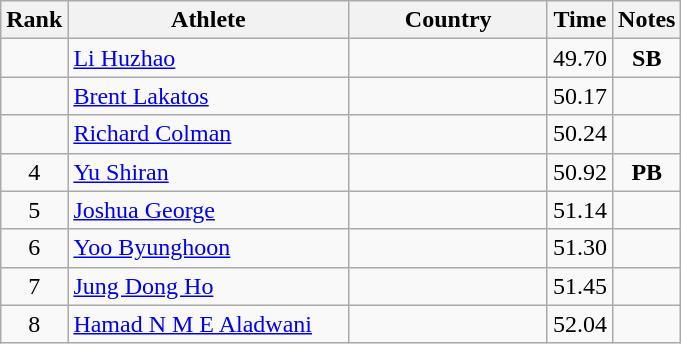<table class="wikitable sortable" style="text-align:center">
<tr>
<th>Rank</th>
<th style="width:180px">Athlete</th>
<th style="width:125px">Country</th>
<th>Time</th>
<th>Notes</th>
</tr>
<tr>
<td></td>
<td style="text-align:left;"><a href='#'>Li Huzhao</a></td>
<td style="text-align:left;"></td>
<td>49.70</td>
<td><strong>SB</strong></td>
</tr>
<tr>
<td></td>
<td style="text-align:left;"><a href='#'>Brent Lakatos</a></td>
<td style="text-align:left;"></td>
<td>50.17</td>
<td></td>
</tr>
<tr>
<td></td>
<td style="text-align:left;"><a href='#'>Richard Colman</a></td>
<td style="text-align:left;"></td>
<td>50.24</td>
<td></td>
</tr>
<tr>
<td>4</td>
<td style="text-align:left;"><a href='#'>Yu Shiran</a></td>
<td style="text-align:left;"></td>
<td>50.92</td>
<td><strong>PB</strong></td>
</tr>
<tr>
<td>5</td>
<td style="text-align:left;"><a href='#'>Joshua George</a></td>
<td style="text-align:left;"></td>
<td>51.14</td>
<td></td>
</tr>
<tr>
<td>6</td>
<td style="text-align:left;"><a href='#'>Yoo Byunghoon</a></td>
<td style="text-align:left;"></td>
<td>51.30</td>
<td></td>
</tr>
<tr>
<td>7</td>
<td style="text-align:left;"><a href='#'>Jung Dong Ho</a></td>
<td style="text-align:left;"></td>
<td>51.45</td>
<td></td>
</tr>
<tr>
<td>8</td>
<td style="text-align:left;"><a href='#'>Hamad N M E Aladwani</a></td>
<td style="text-align:left;"></td>
<td>52.04</td>
<td></td>
</tr>
</table>
